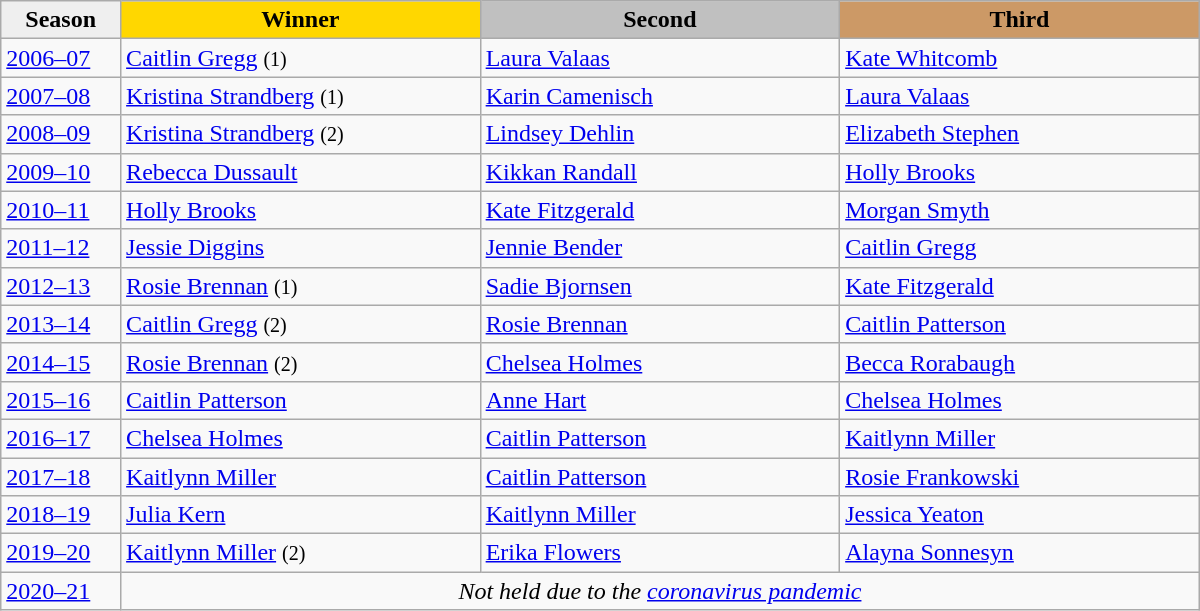<table class="wikitable sortable" width="800">
<tr>
<th style="width:10%; background:#efefef;">Season</th>
<th style="width:30%; background:gold">Winner</th>
<th style="width:30%; background:silver">Second</th>
<th style="width:30%; background:#CC9966">Third</th>
</tr>
<tr>
<td><a href='#'>2006–07</a></td>
<td> <a href='#'>Caitlin Gregg</a> <small>(1)</small></td>
<td> <a href='#'>Laura Valaas</a></td>
<td> <a href='#'>Kate Whitcomb</a></td>
</tr>
<tr>
<td><a href='#'>2007–08</a></td>
<td> <a href='#'>Kristina Strandberg</a> <small>(1)</small></td>
<td> <a href='#'>Karin Camenisch</a></td>
<td> <a href='#'>Laura Valaas</a></td>
</tr>
<tr>
<td><a href='#'>2008–09</a></td>
<td> <a href='#'>Kristina Strandberg</a> <small>(2)</small></td>
<td> <a href='#'>Lindsey Dehlin</a></td>
<td> <a href='#'>Elizabeth Stephen</a></td>
</tr>
<tr>
<td><a href='#'>2009–10</a></td>
<td> <a href='#'>Rebecca Dussault</a></td>
<td> <a href='#'>Kikkan Randall</a></td>
<td> <a href='#'>Holly Brooks</a></td>
</tr>
<tr>
<td><a href='#'>2010–11</a></td>
<td> <a href='#'>Holly Brooks</a></td>
<td> <a href='#'>Kate Fitzgerald</a></td>
<td> <a href='#'>Morgan Smyth</a></td>
</tr>
<tr>
<td><a href='#'>2011–12</a></td>
<td> <a href='#'>Jessie Diggins</a></td>
<td> <a href='#'>Jennie Bender</a></td>
<td> <a href='#'>Caitlin Gregg</a></td>
</tr>
<tr>
<td><a href='#'>2012–13</a></td>
<td> <a href='#'>Rosie Brennan</a> <small>(1)</small></td>
<td> <a href='#'>Sadie Bjornsen</a></td>
<td> <a href='#'>Kate Fitzgerald</a></td>
</tr>
<tr>
<td><a href='#'>2013–14</a></td>
<td> <a href='#'>Caitlin Gregg</a> <small>(2)</small></td>
<td> <a href='#'>Rosie Brennan</a></td>
<td> <a href='#'>Caitlin Patterson</a></td>
</tr>
<tr>
<td><a href='#'>2014–15</a></td>
<td> <a href='#'>Rosie Brennan</a> <small>(2)</small></td>
<td> <a href='#'>Chelsea Holmes</a></td>
<td> <a href='#'>Becca Rorabaugh</a></td>
</tr>
<tr>
<td><a href='#'>2015–16</a></td>
<td> <a href='#'>Caitlin Patterson</a></td>
<td> <a href='#'>Anne Hart</a></td>
<td> <a href='#'>Chelsea Holmes</a></td>
</tr>
<tr>
<td><a href='#'>2016–17</a></td>
<td> <a href='#'>Chelsea Holmes</a></td>
<td> <a href='#'>Caitlin Patterson</a></td>
<td> <a href='#'>Kaitlynn Miller</a></td>
</tr>
<tr>
<td><a href='#'>2017–18</a></td>
<td> <a href='#'>Kaitlynn Miller</a></td>
<td> <a href='#'>Caitlin Patterson</a></td>
<td> <a href='#'>Rosie Frankowski</a></td>
</tr>
<tr>
<td><a href='#'>2018–19</a></td>
<td> <a href='#'>Julia Kern</a></td>
<td> <a href='#'>Kaitlynn Miller</a></td>
<td> <a href='#'>Jessica Yeaton</a></td>
</tr>
<tr>
<td><a href='#'>2019–20</a></td>
<td> <a href='#'>Kaitlynn Miller</a> <small>(2)</small></td>
<td> <a href='#'>Erika Flowers</a></td>
<td> <a href='#'>Alayna Sonnesyn</a></td>
</tr>
<tr>
<td><a href='#'>2020–21</a></td>
<td colspan="3" style="text-align:center;"><em>Not held due to the <a href='#'>coronavirus pandemic</a></em></td>
</tr>
</table>
